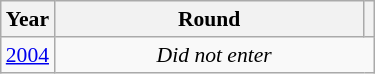<table class="wikitable" style="text-align: center; font-size:90%">
<tr>
<th>Year</th>
<th style="width:200px">Round</th>
<th></th>
</tr>
<tr>
<td><a href='#'>2004</a></td>
<td colspan="2"><em>Did not enter</em></td>
</tr>
</table>
